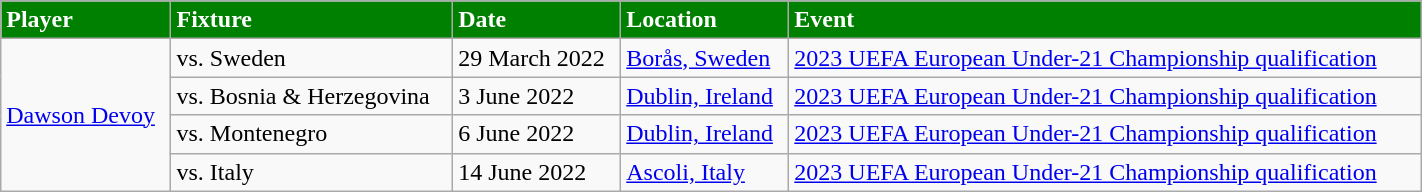<table class="wikitable" style="width:75%;">
<tr>
<th style="background:green; color:white; text-align:left;">Player</th>
<th style="background:green; color:white; text-align:left;">Fixture</th>
<th style="background:green; color:white; text-align:left;">Date</th>
<th style="background:green; color:white; text-align:left;">Location</th>
<th style="background:green; color:white; text-align:left;">Event</th>
</tr>
<tr>
<td rowspan="4"><a href='#'>Dawson Devoy</a></td>
<td>vs.  Sweden</td>
<td>29 March 2022</td>
<td><a href='#'>Borås, Sweden</a></td>
<td><a href='#'>2023 UEFA European Under-21 Championship qualification</a></td>
</tr>
<tr>
<td>vs.  Bosnia & Herzegovina</td>
<td>3 June 2022</td>
<td><a href='#'>Dublin, Ireland</a></td>
<td><a href='#'>2023 UEFA European Under-21 Championship qualification</a></td>
</tr>
<tr>
<td>vs.  Montenegro</td>
<td>6 June 2022</td>
<td><a href='#'>Dublin, Ireland</a></td>
<td><a href='#'>2023 UEFA European Under-21 Championship qualification</a></td>
</tr>
<tr>
<td>vs.  Italy</td>
<td>14 June 2022</td>
<td><a href='#'>Ascoli, Italy</a></td>
<td><a href='#'>2023 UEFA European Under-21 Championship qualification</a></td>
</tr>
</table>
